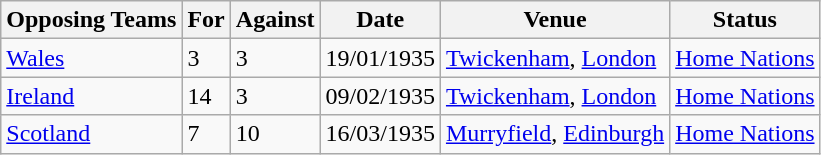<table class="wikitable">
<tr>
<th>Opposing Teams</th>
<th>For</th>
<th>Against</th>
<th>Date</th>
<th>Venue</th>
<th>Status</th>
</tr>
<tr>
<td><a href='#'>Wales</a></td>
<td>3</td>
<td>3</td>
<td>19/01/1935</td>
<td><a href='#'>Twickenham</a>, <a href='#'>London</a></td>
<td><a href='#'>Home Nations</a></td>
</tr>
<tr>
<td><a href='#'>Ireland</a></td>
<td>14</td>
<td>3</td>
<td>09/02/1935</td>
<td><a href='#'>Twickenham</a>, <a href='#'>London</a></td>
<td><a href='#'>Home Nations</a></td>
</tr>
<tr>
<td><a href='#'>Scotland</a></td>
<td>7</td>
<td>10</td>
<td>16/03/1935</td>
<td><a href='#'>Murryfield</a>, <a href='#'>Edinburgh</a></td>
<td><a href='#'>Home Nations</a></td>
</tr>
</table>
